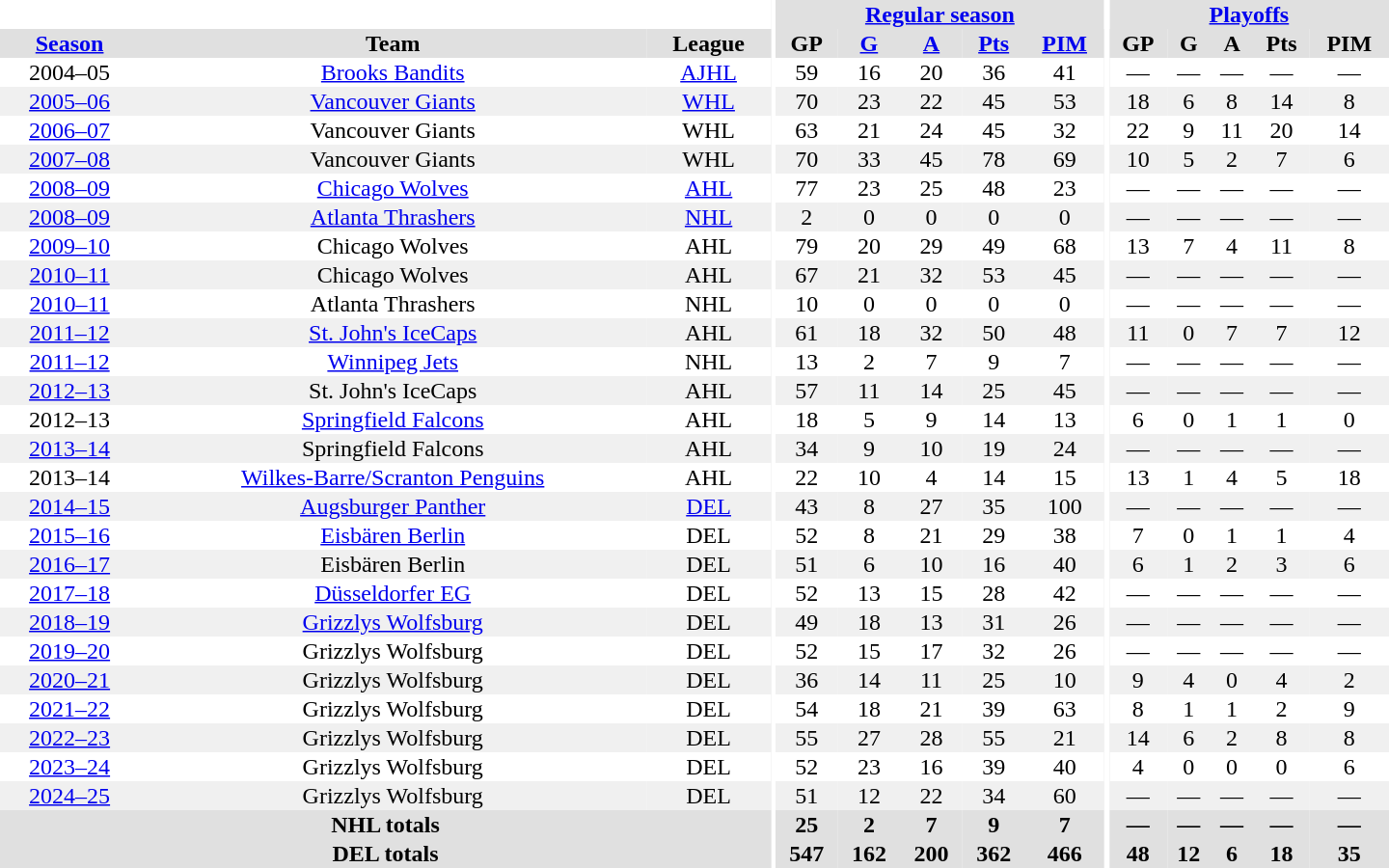<table border="0" cellpadding="1" cellspacing="0" style="text-align:center; width:60em">
<tr bgcolor="#e0e0e0">
<th colspan="3"  bgcolor="#ffffff"></th>
<th rowspan="100" bgcolor="#ffffff"></th>
<th colspan="5"><a href='#'>Regular season</a></th>
<th rowspan="100" bgcolor="#ffffff"></th>
<th colspan="5"><a href='#'>Playoffs</a></th>
</tr>
<tr bgcolor="#e0e0e0">
<th><a href='#'>Season</a></th>
<th>Team</th>
<th>League</th>
<th>GP</th>
<th><a href='#'>G</a></th>
<th><a href='#'>A</a></th>
<th><a href='#'>Pts</a></th>
<th><a href='#'>PIM</a></th>
<th>GP</th>
<th>G</th>
<th>A</th>
<th>Pts</th>
<th>PIM</th>
</tr>
<tr>
<td>2004–05</td>
<td><a href='#'>Brooks Bandits</a></td>
<td><a href='#'>AJHL</a></td>
<td>59</td>
<td>16</td>
<td>20</td>
<td>36</td>
<td>41</td>
<td>—</td>
<td>—</td>
<td>—</td>
<td>—</td>
<td>—</td>
</tr>
<tr bgcolor="#f0f0f0">
<td><a href='#'>2005–06</a></td>
<td><a href='#'>Vancouver Giants</a></td>
<td><a href='#'>WHL</a></td>
<td>70</td>
<td>23</td>
<td>22</td>
<td>45</td>
<td>53</td>
<td>18</td>
<td>6</td>
<td>8</td>
<td>14</td>
<td>8</td>
</tr>
<tr>
<td><a href='#'>2006–07</a></td>
<td>Vancouver Giants</td>
<td>WHL</td>
<td>63</td>
<td>21</td>
<td>24</td>
<td>45</td>
<td>32</td>
<td>22</td>
<td>9</td>
<td>11</td>
<td>20</td>
<td>14</td>
</tr>
<tr bgcolor="#f0f0f0">
<td><a href='#'>2007–08</a></td>
<td>Vancouver Giants</td>
<td>WHL</td>
<td>70</td>
<td>33</td>
<td>45</td>
<td>78</td>
<td>69</td>
<td>10</td>
<td>5</td>
<td>2</td>
<td>7</td>
<td>6</td>
</tr>
<tr>
<td><a href='#'>2008–09</a></td>
<td><a href='#'>Chicago Wolves</a></td>
<td><a href='#'>AHL</a></td>
<td>77</td>
<td>23</td>
<td>25</td>
<td>48</td>
<td>23</td>
<td>—</td>
<td>—</td>
<td>—</td>
<td>—</td>
<td>—</td>
</tr>
<tr bgcolor="#f0f0f0">
<td><a href='#'>2008–09</a></td>
<td><a href='#'>Atlanta Thrashers</a></td>
<td><a href='#'>NHL</a></td>
<td>2</td>
<td>0</td>
<td>0</td>
<td>0</td>
<td>0</td>
<td>—</td>
<td>—</td>
<td>—</td>
<td>—</td>
<td>—</td>
</tr>
<tr>
<td><a href='#'>2009–10</a></td>
<td>Chicago Wolves</td>
<td>AHL</td>
<td>79</td>
<td>20</td>
<td>29</td>
<td>49</td>
<td>68</td>
<td>13</td>
<td>7</td>
<td>4</td>
<td>11</td>
<td>8</td>
</tr>
<tr bgcolor="#f0f0f0">
<td><a href='#'>2010–11</a></td>
<td>Chicago Wolves</td>
<td>AHL</td>
<td>67</td>
<td>21</td>
<td>32</td>
<td>53</td>
<td>45</td>
<td>—</td>
<td>—</td>
<td>—</td>
<td>—</td>
<td>—</td>
</tr>
<tr>
<td><a href='#'>2010–11</a></td>
<td>Atlanta Thrashers</td>
<td>NHL</td>
<td>10</td>
<td>0</td>
<td>0</td>
<td>0</td>
<td>0</td>
<td>—</td>
<td>—</td>
<td>—</td>
<td>—</td>
<td>—</td>
</tr>
<tr bgcolor="#f0f0f0">
<td><a href='#'>2011–12</a></td>
<td><a href='#'>St. John's IceCaps</a></td>
<td>AHL</td>
<td>61</td>
<td>18</td>
<td>32</td>
<td>50</td>
<td>48</td>
<td>11</td>
<td>0</td>
<td>7</td>
<td>7</td>
<td>12</td>
</tr>
<tr>
<td><a href='#'>2011–12</a></td>
<td><a href='#'>Winnipeg Jets</a></td>
<td>NHL</td>
<td>13</td>
<td>2</td>
<td>7</td>
<td>9</td>
<td>7</td>
<td>—</td>
<td>—</td>
<td>—</td>
<td>—</td>
<td>—</td>
</tr>
<tr bgcolor="#f0f0f0">
<td><a href='#'>2012–13</a></td>
<td>St. John's IceCaps</td>
<td>AHL</td>
<td>57</td>
<td>11</td>
<td>14</td>
<td>25</td>
<td>45</td>
<td>—</td>
<td>—</td>
<td>—</td>
<td>—</td>
<td>—</td>
</tr>
<tr>
<td>2012–13</td>
<td><a href='#'>Springfield Falcons</a></td>
<td>AHL</td>
<td>18</td>
<td>5</td>
<td>9</td>
<td>14</td>
<td>13</td>
<td>6</td>
<td>0</td>
<td>1</td>
<td>1</td>
<td>0</td>
</tr>
<tr bgcolor="#f0f0f0">
<td><a href='#'>2013–14</a></td>
<td>Springfield Falcons</td>
<td>AHL</td>
<td>34</td>
<td>9</td>
<td>10</td>
<td>19</td>
<td>24</td>
<td>—</td>
<td>—</td>
<td>—</td>
<td>—</td>
<td>—</td>
</tr>
<tr>
<td>2013–14</td>
<td><a href='#'>Wilkes-Barre/Scranton Penguins</a></td>
<td>AHL</td>
<td>22</td>
<td>10</td>
<td>4</td>
<td>14</td>
<td>15</td>
<td>13</td>
<td>1</td>
<td>4</td>
<td>5</td>
<td>18</td>
</tr>
<tr bgcolor="#f0f0f0">
<td><a href='#'>2014–15</a></td>
<td><a href='#'>Augsburger Panther</a></td>
<td><a href='#'>DEL</a></td>
<td>43</td>
<td>8</td>
<td>27</td>
<td>35</td>
<td>100</td>
<td>—</td>
<td>—</td>
<td>—</td>
<td>—</td>
<td>—</td>
</tr>
<tr>
<td><a href='#'>2015–16</a></td>
<td><a href='#'>Eisbären Berlin</a></td>
<td>DEL</td>
<td>52</td>
<td>8</td>
<td>21</td>
<td>29</td>
<td>38</td>
<td>7</td>
<td>0</td>
<td>1</td>
<td>1</td>
<td>4</td>
</tr>
<tr bgcolor="#f0f0f0">
<td><a href='#'>2016–17</a></td>
<td>Eisbären Berlin</td>
<td>DEL</td>
<td>51</td>
<td>6</td>
<td>10</td>
<td>16</td>
<td>40</td>
<td>6</td>
<td>1</td>
<td>2</td>
<td>3</td>
<td>6</td>
</tr>
<tr>
<td><a href='#'>2017–18</a></td>
<td><a href='#'>Düsseldorfer EG</a></td>
<td>DEL</td>
<td>52</td>
<td>13</td>
<td>15</td>
<td>28</td>
<td>42</td>
<td>—</td>
<td>—</td>
<td>—</td>
<td>—</td>
<td>—</td>
</tr>
<tr bgcolor="#f0f0f0">
<td><a href='#'>2018–19</a></td>
<td><a href='#'>Grizzlys Wolfsburg</a></td>
<td>DEL</td>
<td>49</td>
<td>18</td>
<td>13</td>
<td>31</td>
<td>26</td>
<td>—</td>
<td>—</td>
<td>—</td>
<td>—</td>
<td>—</td>
</tr>
<tr>
<td><a href='#'>2019–20</a></td>
<td>Grizzlys Wolfsburg</td>
<td>DEL</td>
<td>52</td>
<td>15</td>
<td>17</td>
<td>32</td>
<td>26</td>
<td>—</td>
<td>—</td>
<td>—</td>
<td>—</td>
<td>—</td>
</tr>
<tr bgcolor="#f0f0f0">
<td><a href='#'>2020–21</a></td>
<td>Grizzlys Wolfsburg</td>
<td>DEL</td>
<td>36</td>
<td>14</td>
<td>11</td>
<td>25</td>
<td>10</td>
<td>9</td>
<td>4</td>
<td>0</td>
<td>4</td>
<td>2</td>
</tr>
<tr>
<td><a href='#'>2021–22</a></td>
<td>Grizzlys Wolfsburg</td>
<td>DEL</td>
<td>54</td>
<td>18</td>
<td>21</td>
<td>39</td>
<td>63</td>
<td>8</td>
<td>1</td>
<td>1</td>
<td>2</td>
<td>9</td>
</tr>
<tr bgcolor="#f0f0f0">
<td><a href='#'>2022–23</a></td>
<td>Grizzlys Wolfsburg</td>
<td>DEL</td>
<td>55</td>
<td>27</td>
<td>28</td>
<td>55</td>
<td>21</td>
<td>14</td>
<td>6</td>
<td>2</td>
<td>8</td>
<td>8</td>
</tr>
<tr>
<td><a href='#'>2023–24</a></td>
<td>Grizzlys Wolfsburg</td>
<td>DEL</td>
<td>52</td>
<td>23</td>
<td>16</td>
<td>39</td>
<td>40</td>
<td>4</td>
<td>0</td>
<td>0</td>
<td>0</td>
<td>6</td>
</tr>
<tr bgcolor="#f0f0f0">
<td><a href='#'>2024–25</a></td>
<td>Grizzlys Wolfsburg</td>
<td>DEL</td>
<td>51</td>
<td>12</td>
<td>22</td>
<td>34</td>
<td>60</td>
<td>—</td>
<td>—</td>
<td>—</td>
<td>—</td>
<td>—</td>
</tr>
<tr bgcolor="#e0e0e0">
<th colspan="3">NHL totals</th>
<th>25</th>
<th>2</th>
<th>7</th>
<th>9</th>
<th>7</th>
<th>—</th>
<th>—</th>
<th>—</th>
<th>—</th>
<th>—</th>
</tr>
<tr bgcolor="#e0e0e0">
<th colspan="3">DEL totals</th>
<th>547</th>
<th>162</th>
<th>200</th>
<th>362</th>
<th>466</th>
<th>48</th>
<th>12</th>
<th>6</th>
<th>18</th>
<th>35</th>
</tr>
</table>
